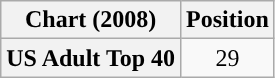<table class="wikitable plainrowheaders">
<tr>
<th>Chart (2008)</th>
<th>Position</th>
</tr>
<tr>
<th scope="row">US Adult Top 40</th>
<td style="text-align:center;">29</td>
</tr>
</table>
